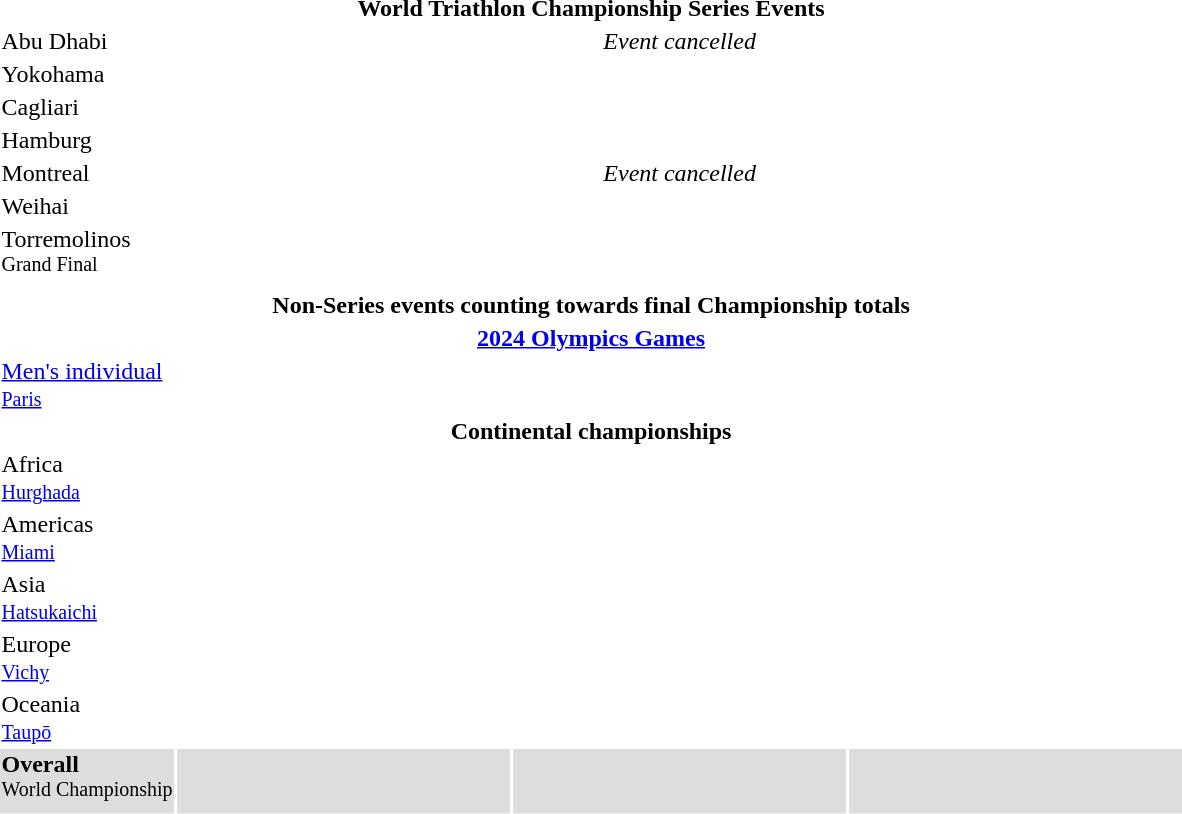<table>
<tr>
<th colspan=4>World Triathlon Championship Series Events</th>
</tr>
<tr>
<td>Abu Dhabi</td>
<td colspan="3" align="center"><em>Event cancelled</em></td>
</tr>
<tr>
<td>Yokohama</td>
<td width=220></td>
<td width=220></td>
<td width=220></td>
</tr>
<tr>
<td>Cagliari</td>
<td width=220></td>
<td width=220></td>
<td width=220></td>
</tr>
<tr>
<td>Hamburg</td>
<td width=220></td>
<td width=220></td>
<td width=220></td>
</tr>
<tr>
<td>Montreal</td>
<td colspan="3" align="center"><em>Event cancelled</em></td>
</tr>
<tr>
<td>Weihai</td>
<td width=220></td>
<td width=220></td>
<td width=220></td>
</tr>
<tr>
<td>Torremolinos<br><sup>Grand Final</sup></td>
<td width=220></td>
<td width=220></td>
<td width=220></td>
</tr>
<tr>
<th colspan=4>Non-Series events counting towards final Championship totals</th>
</tr>
<tr>
<th colspan=4><a href='#'>2024 Olympics Games</a></th>
</tr>
<tr>
<td><a href='#'>Men's individual</a><br><small> <a href='#'>Paris</a></small></td>
<td width=220></td>
<td width=220></td>
<td width=220></td>
</tr>
<tr>
<th colspan=4>Continental championships</th>
</tr>
<tr>
<td>Africa<br><small> <a href='#'>Hurghada</a></small></td>
<td width=220></td>
<td width=220></td>
<td width=220></td>
</tr>
<tr>
<td>Americas<br><small> <a href='#'>Miami</a></small></td>
<td width=220></td>
<td width=220></td>
<td width=220></td>
</tr>
<tr>
<td>Asia<br><small> <a href='#'>Hatsukaichi</a></small></td>
<td width=220></td>
<td width=220></td>
<td width=220></td>
</tr>
<tr>
<td>Europe<br><small> <a href='#'>Vichy</a></small></td>
<td width=220></td>
<td width=220></td>
<td width=220></td>
</tr>
<tr>
<td>Oceania<br><small> <a href='#'>Taupō</a></small></td>
<td width=220></td>
<td width=220></td>
<td width=220></td>
</tr>
<tr bgcolor=dddddd>
<td align=left><strong>Overall</strong> <br><sup>World Championship</sup></td>
<td align=left width=220><strong></strong></td>
<td align=left width=220><strong></strong></td>
<td align=left width=220><strong></strong></td>
</tr>
</table>
